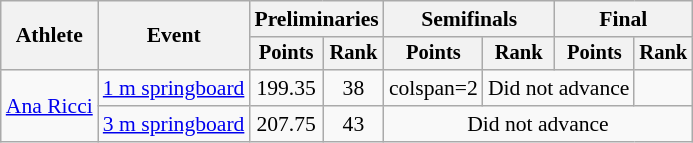<table class="wikitable" style="text-align:center; font-size:90%; ">
<tr>
<th rowspan=2>Athlete</th>
<th rowspan=2>Event</th>
<th colspan=2>Preliminaries</th>
<th colspan=2>Semifinals</th>
<th colspan=2>Final</th>
</tr>
<tr style="font-size:95%">
<th>Points</th>
<th>Rank</th>
<th>Points</th>
<th>Rank</th>
<th>Points</th>
<th>Rank</th>
</tr>
<tr>
<td align=left rowspan=2><a href='#'>Ana Ricci</a></td>
<td align=left><a href='#'>1 m springboard</a></td>
<td>199.35</td>
<td>38</td>
<td>colspan=2 </td>
<td colspan=2>Did not advance</td>
</tr>
<tr>
<td align=left><a href='#'>3 m springboard</a></td>
<td>207.75</td>
<td>43</td>
<td colspan=4>Did not advance</td>
</tr>
</table>
